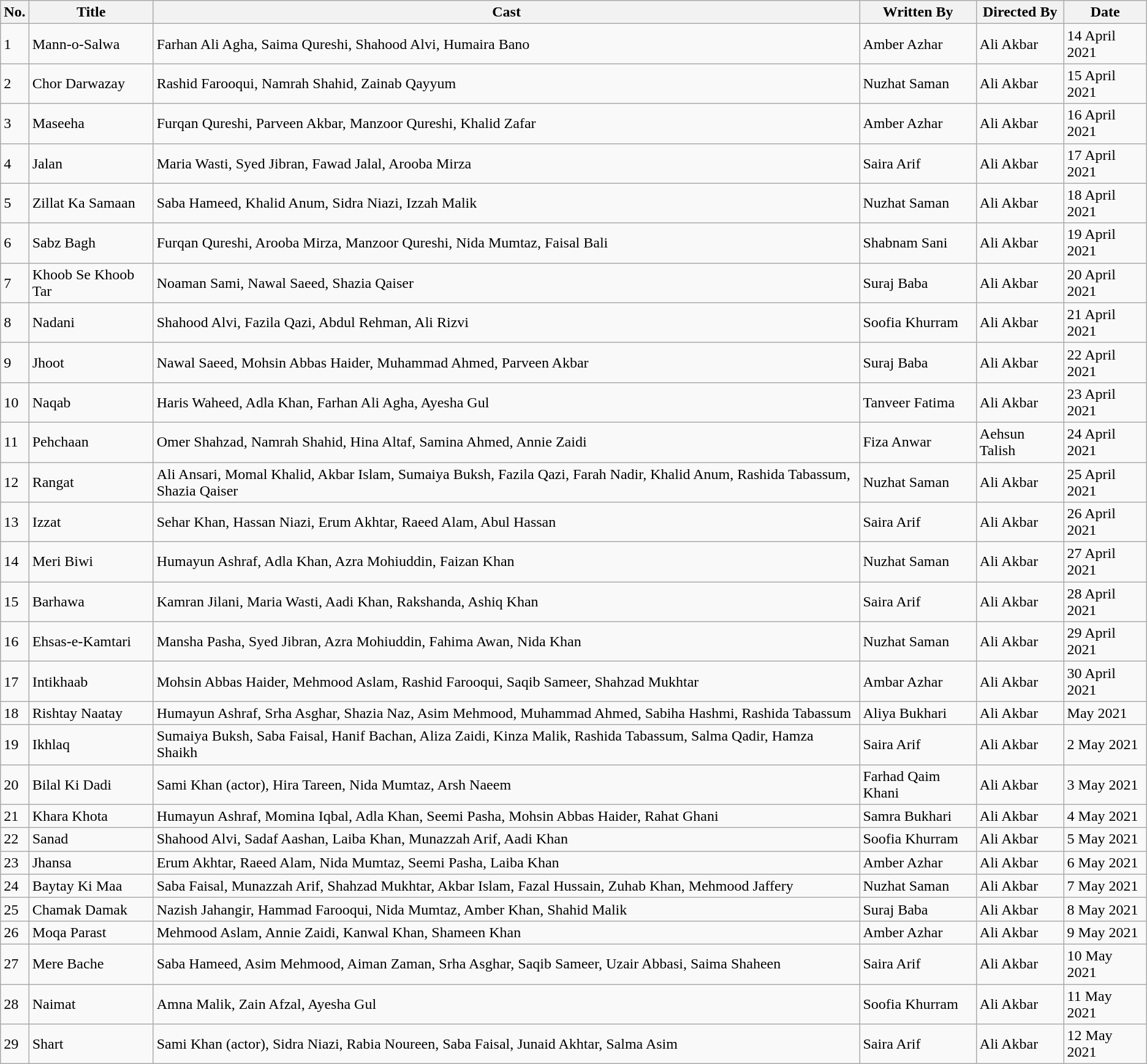<table class="wikitable">
<tr>
<th>No.</th>
<th>Title</th>
<th>Cast</th>
<th>Written By</th>
<th>Directed By</th>
<th>Date</th>
</tr>
<tr>
<td>1</td>
<td>Mann-o-Salwa</td>
<td>Farhan Ali Agha, Saima Qureshi, Shahood Alvi, Humaira Bano</td>
<td>Amber Azhar</td>
<td>Ali Akbar</td>
<td>14 April 2021</td>
</tr>
<tr>
<td>2</td>
<td>Chor Darwazay</td>
<td>Rashid Farooqui, Namrah Shahid, Zainab Qayyum</td>
<td>Nuzhat Saman</td>
<td>Ali Akbar</td>
<td>15 April 2021</td>
</tr>
<tr>
<td>3</td>
<td>Maseeha</td>
<td>Furqan Qureshi, Parveen Akbar, Manzoor Qureshi, Khalid Zafar</td>
<td>Amber Azhar</td>
<td>Ali Akbar</td>
<td>16 April 2021</td>
</tr>
<tr>
<td>4</td>
<td>Jalan</td>
<td>Maria Wasti, Syed Jibran, Fawad Jalal, Arooba Mirza</td>
<td>Saira Arif</td>
<td>Ali Akbar</td>
<td>17 April 2021</td>
</tr>
<tr>
<td>5</td>
<td>Zillat Ka Samaan</td>
<td>Saba Hameed, Khalid Anum, Sidra Niazi, Izzah Malik</td>
<td>Nuzhat Saman</td>
<td>Ali Akbar</td>
<td>18 April 2021</td>
</tr>
<tr>
<td>6</td>
<td>Sabz Bagh</td>
<td>Furqan Qureshi, Arooba Mirza, Manzoor Qureshi, Nida Mumtaz, Faisal Bali</td>
<td>Shabnam Sani</td>
<td>Ali Akbar</td>
<td>19 April 2021</td>
</tr>
<tr>
<td>7</td>
<td>Khoob Se Khoob Tar</td>
<td>Noaman Sami, Nawal Saeed, Shazia Qaiser</td>
<td>Suraj Baba</td>
<td>Ali Akbar</td>
<td>20 April 2021</td>
</tr>
<tr>
<td>8</td>
<td>Nadani</td>
<td>Shahood Alvi, Fazila Qazi, Abdul Rehman, Ali Rizvi</td>
<td>Soofia Khurram</td>
<td>Ali Akbar</td>
<td>21 April 2021</td>
</tr>
<tr>
<td>9</td>
<td>Jhoot</td>
<td>Nawal Saeed, Mohsin Abbas Haider, Muhammad Ahmed, Parveen Akbar</td>
<td>Suraj Baba</td>
<td>Ali Akbar</td>
<td>22 April 2021</td>
</tr>
<tr>
<td>10</td>
<td>Naqab</td>
<td>Haris Waheed, Adla Khan, Farhan Ali Agha, Ayesha Gul</td>
<td>Tanveer Fatima</td>
<td>Ali Akbar</td>
<td>23 April 2021</td>
</tr>
<tr>
<td>11</td>
<td>Pehchaan</td>
<td>Omer Shahzad, Namrah Shahid, Hina Altaf, Samina Ahmed, Annie Zaidi</td>
<td>Fiza Anwar</td>
<td>Aehsun Talish</td>
<td>24 April 2021</td>
</tr>
<tr>
<td>12</td>
<td>Rangat</td>
<td>Ali Ansari, Momal Khalid, Akbar Islam, Sumaiya Buksh, Fazila Qazi, Farah Nadir, Khalid Anum, Rashida Tabassum, Shazia Qaiser</td>
<td>Nuzhat Saman</td>
<td>Ali Akbar</td>
<td>25 April 2021</td>
</tr>
<tr>
<td>13</td>
<td>Izzat</td>
<td>Sehar Khan, Hassan Niazi, Erum Akhtar, Raeed Alam, Abul Hassan</td>
<td>Saira Arif</td>
<td>Ali Akbar</td>
<td>26 April 2021</td>
</tr>
<tr>
<td>14</td>
<td>Meri Biwi</td>
<td>Humayun Ashraf, Adla Khan, Azra Mohiuddin, Faizan Khan</td>
<td>Nuzhat Saman</td>
<td>Ali Akbar</td>
<td>27 April 2021</td>
</tr>
<tr>
<td>15</td>
<td>Barhawa</td>
<td>Kamran Jilani, Maria Wasti, Aadi Khan, Rakshanda, Ashiq Khan</td>
<td>Saira Arif</td>
<td>Ali Akbar</td>
<td>28 April 2021</td>
</tr>
<tr>
<td>16</td>
<td>Ehsas-e-Kamtari</td>
<td>Mansha Pasha, Syed Jibran, Azra Mohiuddin, Fahima Awan, Nida Khan</td>
<td>Nuzhat Saman</td>
<td>Ali Akbar</td>
<td>29 April 2021</td>
</tr>
<tr>
<td>17</td>
<td>Intikhaab</td>
<td>Mohsin Abbas Haider, Mehmood Aslam, Rashid Farooqui, Saqib Sameer, Shahzad Mukhtar</td>
<td>Ambar Azhar</td>
<td>Ali Akbar</td>
<td>30 April 2021</td>
</tr>
<tr>
<td>18</td>
<td>Rishtay Naatay</td>
<td>Humayun Ashraf, Srha Asghar, Shazia Naz, Asim Mehmood, Muhammad Ahmed, Sabiha Hashmi, Rashida Tabassum</td>
<td>Aliya Bukhari</td>
<td>Ali Akbar</td>
<td>May 2021</td>
</tr>
<tr>
<td>19</td>
<td>Ikhlaq</td>
<td>Sumaiya Buksh, Saba Faisal, Hanif Bachan, Aliza Zaidi, Kinza Malik, Rashida Tabassum, Salma Qadir, Hamza Shaikh</td>
<td>Saira Arif</td>
<td>Ali Akbar</td>
<td>2 May 2021</td>
</tr>
<tr>
<td>20</td>
<td>Bilal Ki Dadi</td>
<td>Sami Khan (actor), Hira Tareen, Nida Mumtaz, Arsh Naeem</td>
<td>Farhad Qaim Khani</td>
<td>Ali Akbar</td>
<td>3 May 2021</td>
</tr>
<tr>
<td>21</td>
<td>Khara Khota</td>
<td>Humayun Ashraf, Momina Iqbal, Adla Khan, Seemi Pasha, Mohsin Abbas Haider, Rahat Ghani</td>
<td>Samra Bukhari</td>
<td>Ali Akbar</td>
<td>4 May 2021</td>
</tr>
<tr>
<td>22</td>
<td>Sanad</td>
<td>Shahood Alvi, Sadaf Aashan, Laiba Khan, Munazzah Arif, Aadi Khan</td>
<td>Soofia Khurram</td>
<td>Ali Akbar</td>
<td>5 May 2021</td>
</tr>
<tr>
<td>23</td>
<td>Jhansa</td>
<td>Erum Akhtar, Raeed Alam, Nida Mumtaz, Seemi Pasha, Laiba Khan</td>
<td>Amber Azhar</td>
<td>Ali Akbar</td>
<td>6 May 2021</td>
</tr>
<tr>
<td>24</td>
<td>Baytay Ki Maa</td>
<td>Saba Faisal, Munazzah Arif, Shahzad Mukhtar, Akbar Islam, Fazal Hussain, Zuhab Khan, Mehmood Jaffery</td>
<td>Nuzhat Saman</td>
<td>Ali Akbar</td>
<td>7 May 2021</td>
</tr>
<tr>
<td>25</td>
<td>Chamak Damak</td>
<td>Nazish Jahangir, Hammad Farooqui, Nida Mumtaz, Amber Khan, Shahid Malik</td>
<td>Suraj Baba</td>
<td>Ali Akbar</td>
<td>8 May 2021</td>
</tr>
<tr>
<td>26</td>
<td>Moqa Parast</td>
<td>Mehmood Aslam, Annie Zaidi, Kanwal Khan, Shameen Khan</td>
<td>Amber Azhar</td>
<td>Ali Akbar</td>
<td>9 May 2021</td>
</tr>
<tr>
<td>27</td>
<td>Mere Bache</td>
<td>Saba Hameed, Asim Mehmood, Aiman Zaman, Srha Asghar, Saqib Sameer, Uzair Abbasi, Saima Shaheen</td>
<td>Saira Arif</td>
<td>Ali Akbar</td>
<td>10 May 2021</td>
</tr>
<tr>
<td>28</td>
<td>Naimat</td>
<td>Amna Malik, Zain Afzal, Ayesha Gul</td>
<td>Soofia Khurram</td>
<td>Ali Akbar</td>
<td>11 May 2021</td>
</tr>
<tr>
<td>29</td>
<td>Shart</td>
<td>Sami Khan (actor), Sidra Niazi, Rabia Noureen, Saba Faisal, Junaid Akhtar, Salma Asim</td>
<td>Saira Arif</td>
<td>Ali Akbar</td>
<td>12 May 2021</td>
</tr>
</table>
